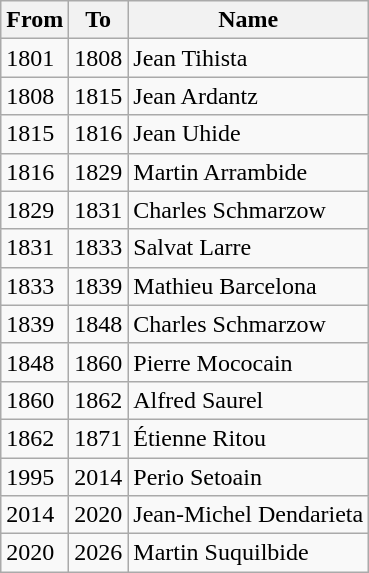<table class="wikitable">
<tr>
<th>From</th>
<th>To</th>
<th>Name</th>
</tr>
<tr>
<td>1801</td>
<td>1808</td>
<td>Jean Tihista</td>
</tr>
<tr>
<td>1808</td>
<td>1815</td>
<td>Jean Ardantz</td>
</tr>
<tr>
<td>1815</td>
<td>1816</td>
<td>Jean Uhide</td>
</tr>
<tr>
<td>1816</td>
<td>1829</td>
<td>Martin Arrambide</td>
</tr>
<tr>
<td>1829</td>
<td>1831</td>
<td>Charles Schmarzow</td>
</tr>
<tr>
<td>1831</td>
<td>1833</td>
<td>Salvat Larre</td>
</tr>
<tr>
<td>1833</td>
<td>1839</td>
<td>Mathieu Barcelona</td>
</tr>
<tr>
<td>1839</td>
<td>1848</td>
<td>Charles Schmarzow</td>
</tr>
<tr>
<td>1848</td>
<td>1860</td>
<td>Pierre Mococain</td>
</tr>
<tr>
<td>1860</td>
<td>1862</td>
<td>Alfred Saurel</td>
</tr>
<tr>
<td>1862</td>
<td>1871</td>
<td>Étienne Ritou</td>
</tr>
<tr>
<td>1995</td>
<td>2014</td>
<td>Perio Setoain</td>
</tr>
<tr>
<td>2014</td>
<td>2020</td>
<td>Jean-Michel Dendarieta</td>
</tr>
<tr>
<td>2020</td>
<td>2026</td>
<td>Martin Suquilbide</td>
</tr>
</table>
